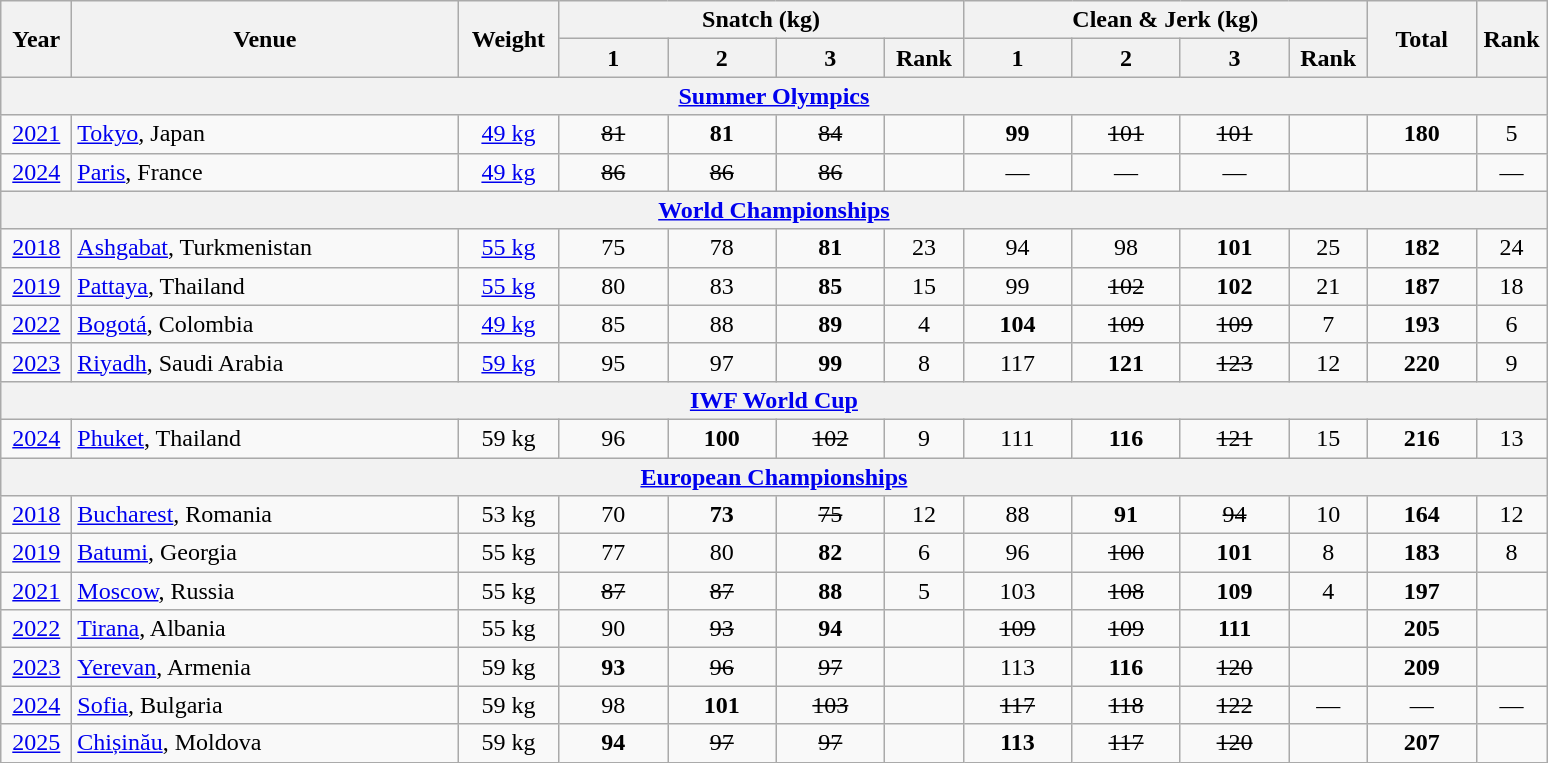<table class = "wikitable" style="text-align:center;">
<tr>
<th rowspan=2 width=40>Year</th>
<th rowspan=2 width=250>Venue</th>
<th rowspan=2 width=60>Weight</th>
<th colspan=4>Snatch (kg)</th>
<th colspan=4>Clean & Jerk (kg)</th>
<th rowspan=2 width=65>Total</th>
<th rowspan=2 width=40>Rank</th>
</tr>
<tr>
<th width=65>1</th>
<th width=65>2</th>
<th width=65>3</th>
<th width=45>Rank</th>
<th width=65>1</th>
<th width=65>2</th>
<th width=65>3</th>
<th width=45>Rank</th>
</tr>
<tr>
<th colspan=13><a href='#'>Summer Olympics</a></th>
</tr>
<tr>
<td><a href='#'>2021</a></td>
<td align=left><a href='#'>Tokyo</a>, Japan</td>
<td><a href='#'>49 kg</a></td>
<td><s>81</s></td>
<td><strong>81</strong></td>
<td><s>84</s></td>
<td></td>
<td><strong>99</strong></td>
<td><s>101</s></td>
<td><s>101</s></td>
<td></td>
<td><strong>180</strong></td>
<td>5</td>
</tr>
<tr>
<td><a href='#'>2024</a></td>
<td align=left><a href='#'>Paris</a>, France</td>
<td><a href='#'>49 kg</a></td>
<td><s>86</s></td>
<td><s>86</s></td>
<td><s>86</s></td>
<td></td>
<td>—</td>
<td>—</td>
<td>—</td>
<td></td>
<td></td>
<td>—</td>
</tr>
<tr>
<th colspan=13><a href='#'>World Championships</a></th>
</tr>
<tr>
<td><a href='#'>2018</a></td>
<td align=left><a href='#'>Ashgabat</a>, Turkmenistan</td>
<td><a href='#'>55 kg</a></td>
<td>75</td>
<td>78</td>
<td><strong>81</strong></td>
<td>23</td>
<td>94</td>
<td>98</td>
<td><strong>101</strong></td>
<td>25</td>
<td><strong>182</strong></td>
<td>24</td>
</tr>
<tr>
<td><a href='#'>2019</a></td>
<td align=left><a href='#'>Pattaya</a>, Thailand</td>
<td><a href='#'>55 kg</a></td>
<td>80</td>
<td>83</td>
<td><strong>85</strong></td>
<td>15</td>
<td>99</td>
<td><s>102</s></td>
<td><strong>102</strong></td>
<td>21</td>
<td><strong>187</strong></td>
<td>18</td>
</tr>
<tr>
<td><a href='#'>2022</a></td>
<td align=left><a href='#'>Bogotá</a>, Colombia</td>
<td><a href='#'>49 kg</a></td>
<td>85</td>
<td>88</td>
<td><strong>89</strong></td>
<td>4</td>
<td><strong>104</strong></td>
<td><s>109</s></td>
<td><s>109</s></td>
<td>7</td>
<td><strong>193</strong></td>
<td>6</td>
</tr>
<tr>
<td><a href='#'>2023</a></td>
<td align=left><a href='#'>Riyadh</a>, Saudi Arabia</td>
<td><a href='#'>59 kg</a></td>
<td>95</td>
<td>97</td>
<td><strong>99</strong></td>
<td>8</td>
<td>117</td>
<td><strong>121</strong></td>
<td><s>123</s></td>
<td>12</td>
<td><strong>220</strong></td>
<td>9</td>
</tr>
<tr>
<th colspan=13><a href='#'>IWF World Cup</a></th>
</tr>
<tr>
<td><a href='#'>2024</a></td>
<td align=left><a href='#'>Phuket</a>, Thailand</td>
<td>59 kg</td>
<td>96</td>
<td><strong>100</strong></td>
<td><s>102</s></td>
<td>9</td>
<td>111</td>
<td><strong>116</strong></td>
<td><s>121</s></td>
<td>15</td>
<td><strong>216</strong></td>
<td>13</td>
</tr>
<tr>
<th colspan=13><a href='#'>European Championships</a></th>
</tr>
<tr>
<td><a href='#'>2018</a></td>
<td align=left><a href='#'>Bucharest</a>, Romania</td>
<td>53 kg</td>
<td>70</td>
<td><strong>73</strong></td>
<td><s>75</s></td>
<td>12</td>
<td>88</td>
<td><strong>91</strong></td>
<td><s>94</s></td>
<td>10</td>
<td><strong>164</strong></td>
<td>12</td>
</tr>
<tr>
<td><a href='#'>2019</a></td>
<td align=left><a href='#'>Batumi</a>, Georgia</td>
<td>55 kg</td>
<td>77</td>
<td>80</td>
<td><strong>82</strong></td>
<td>6</td>
<td>96</td>
<td><s>100</s></td>
<td><strong>101</strong></td>
<td>8</td>
<td><strong>183</strong></td>
<td>8</td>
</tr>
<tr>
<td><a href='#'>2021</a></td>
<td align=left><a href='#'>Moscow</a>, Russia</td>
<td>55 kg</td>
<td><s>87</s></td>
<td><s>87</s></td>
<td><strong>88</strong></td>
<td>5</td>
<td>103</td>
<td><s>108</s></td>
<td><strong>109</strong></td>
<td>4</td>
<td><strong>197</strong></td>
<td></td>
</tr>
<tr>
<td><a href='#'>2022</a></td>
<td align=left><a href='#'>Tirana</a>, Albania</td>
<td>55 kg</td>
<td>90</td>
<td><s>93</s></td>
<td><strong>94</strong></td>
<td></td>
<td><s>109</s></td>
<td><s>109</s></td>
<td><strong>111</strong></td>
<td></td>
<td><strong>205</strong></td>
<td></td>
</tr>
<tr>
<td><a href='#'>2023</a></td>
<td align=left><a href='#'>Yerevan</a>, Armenia</td>
<td>59 kg</td>
<td><strong>93</strong></td>
<td><s>96</s></td>
<td><s>97</s></td>
<td></td>
<td>113</td>
<td><strong>116</strong></td>
<td><s>120</s></td>
<td></td>
<td><strong>209</strong></td>
<td></td>
</tr>
<tr>
<td><a href='#'>2024</a></td>
<td align=left><a href='#'>Sofia</a>, Bulgaria</td>
<td>59 kg</td>
<td>98</td>
<td><strong>101</strong></td>
<td><s>103</s></td>
<td></td>
<td><s>117</s></td>
<td><s>118</s></td>
<td><s>122</s></td>
<td>—</td>
<td>—</td>
<td>—</td>
</tr>
<tr>
<td><a href='#'>2025</a></td>
<td align=left><a href='#'>Chișinău</a>, Moldova</td>
<td>59 kg</td>
<td><strong>94</strong></td>
<td><s>97</s></td>
<td><s>97</s></td>
<td></td>
<td><strong>113</strong></td>
<td><s>117</s></td>
<td><s>120</s></td>
<td></td>
<td><strong>207</strong></td>
<td></td>
</tr>
</table>
